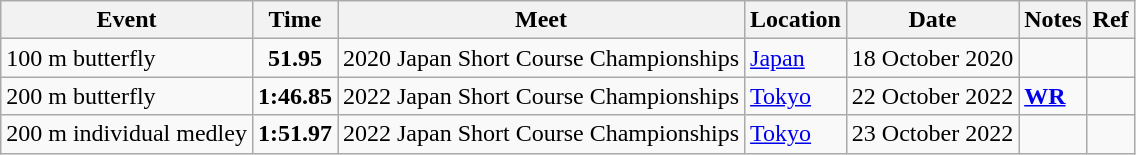<table class="wikitable">
<tr>
<th>Event</th>
<th>Time</th>
<th>Meet</th>
<th>Location</th>
<th>Date</th>
<th>Notes</th>
<th>Ref</th>
</tr>
<tr>
<td>100 m butterfly</td>
<td style="text-align:center;"><strong>51.95</strong></td>
<td>2020 Japan Short Course Championships</td>
<td><a href='#'>Japan</a></td>
<td>18 October 2020</td>
<td></td>
<td style="text-align:center;"></td>
</tr>
<tr>
<td>200 m butterfly</td>
<td style="text-align:center;"><strong>1:46.85</strong></td>
<td>2022 Japan Short Course Championships</td>
<td><a href='#'>Tokyo</a></td>
<td>22 October 2022</td>
<td><strong><a href='#'>WR</a></strong></td>
<td style="text-align:center;"></td>
</tr>
<tr>
<td>200 m individual medley</td>
<td style="text-align:center;"><strong>1:51.97</strong></td>
<td>2022 Japan Short Course Championships</td>
<td><a href='#'>Tokyo</a></td>
<td>23 October 2022</td>
<td></td>
<td style="text-align:center;"></td>
</tr>
</table>
